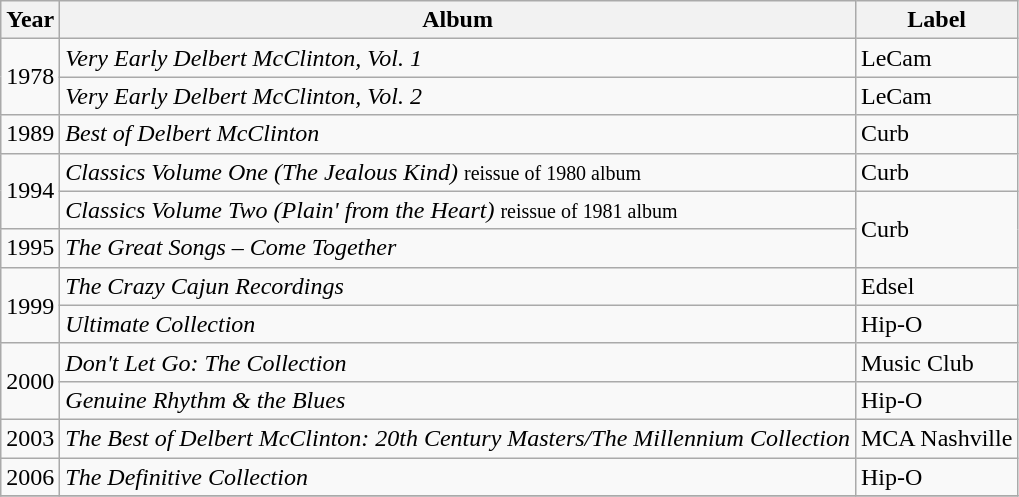<table class="wikitable">
<tr>
<th>Year</th>
<th>Album</th>
<th>Label</th>
</tr>
<tr>
<td rowspan="2">1978</td>
<td><em>Very Early Delbert McClinton, Vol. 1</em></td>
<td>LeCam</td>
</tr>
<tr>
<td><em>Very Early Delbert McClinton, Vol. 2</em></td>
<td>LeCam</td>
</tr>
<tr>
<td>1989</td>
<td><em>Best of Delbert McClinton</em></td>
<td>Curb</td>
</tr>
<tr>
<td rowspan="2">1994</td>
<td><em>Classics Volume One (The Jealous Kind)</em> <small>reissue of 1980 album</small></td>
<td>Curb</td>
</tr>
<tr>
<td><em>Classics Volume Two (Plain' from the Heart)</em> <small>reissue of 1981 album</small></td>
<td rowspan="2">Curb</td>
</tr>
<tr>
<td>1995</td>
<td><em>The Great Songs – Come Together</em></td>
</tr>
<tr>
<td rowspan="2">1999</td>
<td><em>The Crazy Cajun Recordings</em></td>
<td>Edsel</td>
</tr>
<tr>
<td><em>Ultimate Collection</em></td>
<td>Hip-O</td>
</tr>
<tr>
<td rowspan="2">2000</td>
<td><em>Don't Let Go: The Collection</em></td>
<td>Music Club</td>
</tr>
<tr>
<td><em>Genuine Rhythm & the Blues</em></td>
<td>Hip-O</td>
</tr>
<tr>
<td>2003</td>
<td><em>The Best of Delbert McClinton: 20th Century Masters/The Millennium Collection</em></td>
<td>MCA Nashville</td>
</tr>
<tr>
<td>2006</td>
<td><em>The Definitive Collection</em></td>
<td>Hip-O</td>
</tr>
<tr>
</tr>
</table>
